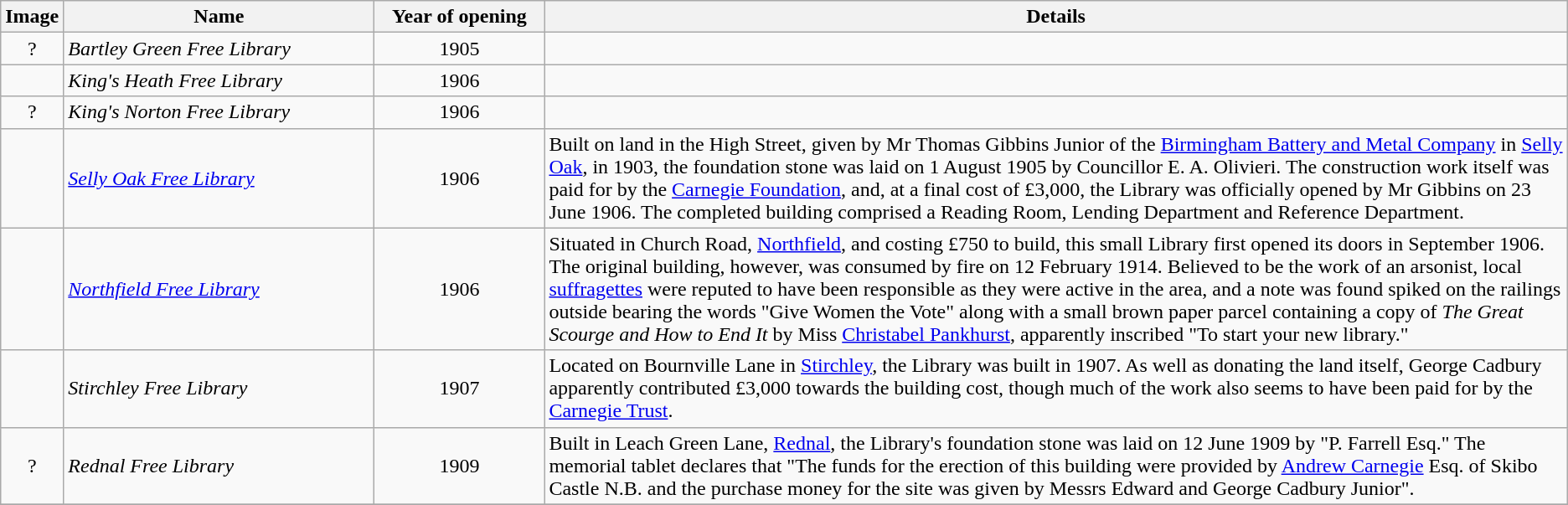<table class="wikitable unsortable">
<tr>
<th>Image</th>
<th style="width: 15em">Name</th>
<th style="width: 8em">Year of opening</th>
<th>Details</th>
</tr>
<tr>
<td align="center">?</td>
<td><em>Bartley Green Free Library</em></td>
<td align="center">1905</td>
<td></td>
</tr>
<tr>
<td align="center"></td>
<td><em>King's Heath Free Library</em></td>
<td align="center">1906</td>
<td></td>
</tr>
<tr>
<td align="center">?</td>
<td><em>King's Norton Free Library</em></td>
<td align="center">1906</td>
<td></td>
</tr>
<tr>
<td align="center"></td>
<td><em><a href='#'>Selly Oak Free Library</a></em></td>
<td align="center">1906</td>
<td>Built on land in the High Street, given by Mr Thomas Gibbins Junior of the <a href='#'>Birmingham Battery and Metal Company</a> in <a href='#'>Selly Oak</a>, in 1903, the foundation stone was laid on 1 August 1905 by Councillor E. A. Olivieri. The construction work itself was paid for by the <a href='#'>Carnegie Foundation</a>, and, at a final cost of £3,000, the Library was officially opened by Mr Gibbins on 23 June 1906. The completed building comprised a Reading Room, Lending Department and Reference Department.</td>
</tr>
<tr>
<td align="center"></td>
<td><em><a href='#'>Northfield Free Library</a></em></td>
<td align="center">1906</td>
<td>Situated in Church Road, <a href='#'>Northfield</a>, and costing £750 to build, this small Library first opened its doors in September 1906. The original building, however, was consumed by fire on 12 February 1914. Believed to be the work of an arsonist, local <a href='#'>suffragettes</a> were reputed to have been responsible as they were active in the area, and a note was found spiked on the railings outside bearing the words "Give Women the Vote" along with a small brown paper parcel containing a copy of <em>The Great Scourge and How to End It</em> by Miss <a href='#'>Christabel Pankhurst</a>, apparently inscribed "To start your new library."</td>
</tr>
<tr>
<td align="center"></td>
<td><em>Stirchley Free Library</em></td>
<td align="center">1907</td>
<td>Located on Bournville Lane in <a href='#'>Stirchley</a>, the Library was built in 1907.  As well as donating the land itself, George Cadbury apparently contributed £3,000 towards the building cost, though much of the work also seems to have been paid for by the <a href='#'>Carnegie Trust</a>.</td>
</tr>
<tr>
<td align="center">?</td>
<td><em>Rednal Free Library</em></td>
<td align="center">1909</td>
<td>Built in Leach Green Lane, <a href='#'>Rednal</a>, the Library's foundation stone was laid on 12 June 1909 by "P. Farrell Esq."  The memorial tablet declares that "The funds for the erection of this building were provided by <a href='#'>Andrew Carnegie</a> Esq. of Skibo Castle N.B. and the purchase money for the site was given by Messrs Edward and George Cadbury Junior".</td>
</tr>
<tr>
</tr>
</table>
